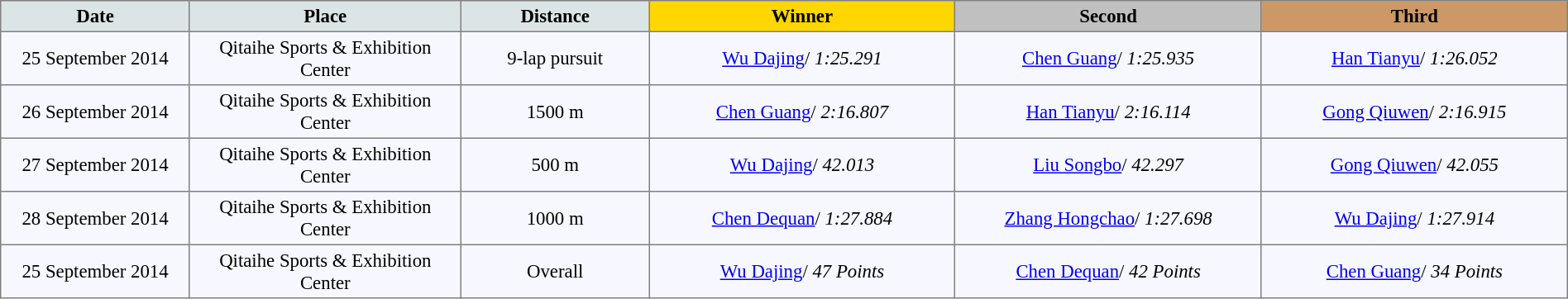<table bgcolor="#f7f8ff" cellpadding="3" cellspacing="0" border="1" style="font-size: 95%; border: gray solid 1px; border-collapse: collapse;">
<tr bgcolor="#CCCCCC">
<td align="center" bgcolor="#DCE5E5" width="150"><strong>Date</strong></td>
<td align="center" bgcolor="#DCE5E5" width="220"><strong>Place</strong></td>
<td align="center" bgcolor="#DCE5E5" width="150"><strong>Distance</strong></td>
<td align="center" bgcolor="gold" width="250"><strong>Winner</strong></td>
<td align="center" bgcolor="silver" width="250"><strong>Second</strong></td>
<td align="center" bgcolor="CC9966" width="250"><strong>Third</strong></td>
</tr>
<tr align="left">
<td align="center">25 September 2014</td>
<td align="center">Qitaihe Sports & Exhibition Center</td>
<td align="center">9-lap pursuit</td>
<td align="center"><a href='#'>Wu Dajing</a>/ <em>1:25.291</em></td>
<td align="center"><a href='#'>Chen Guang</a>/ <em>1:25.935</em></td>
<td align="center"><a href='#'>Han Tianyu</a>/ <em>1:26.052</em></td>
</tr>
<tr align="left">
<td align="center">26 September 2014</td>
<td align="center">Qitaihe Sports & Exhibition Center</td>
<td align="center">1500 m</td>
<td align="center"><a href='#'>Chen Guang</a>/ <em>2:16.807</em></td>
<td align="center"><a href='#'>Han Tianyu</a>/ <em>2:16.114</em></td>
<td align="center"><a href='#'>Gong Qiuwen</a>/ <em>2:16.915</em></td>
</tr>
<tr align="left">
<td align="center">27 September 2014</td>
<td align="center">Qitaihe Sports & Exhibition Center</td>
<td align="center">500 m</td>
<td align="center"><a href='#'>Wu Dajing</a>/ <em>42.013</em></td>
<td align="center"><a href='#'>Liu Songbo</a>/ <em>42.297</em></td>
<td align="center"><a href='#'>Gong Qiuwen</a>/ <em>42.055</em></td>
</tr>
<tr align="left">
<td align="center">28 September 2014</td>
<td align="center">Qitaihe Sports & Exhibition Center</td>
<td align="center">1000 m</td>
<td align="center"><a href='#'>Chen Dequan</a>/ <em>1:27.884</em></td>
<td align="center"><a href='#'>Zhang Hongchao</a>/ <em>1:27.698</em></td>
<td align="center"><a href='#'>Wu Dajing</a>/ <em>1:27.914</em></td>
</tr>
<tr align="left">
<td align="center">25 September 2014</td>
<td align="center">Qitaihe Sports & Exhibition Center</td>
<td align="center">Overall</td>
<td align="center"><a href='#'>Wu Dajing</a>/ <em>47 Points</em></td>
<td align="center"><a href='#'>Chen Dequan</a>/ <em>42 Points</em></td>
<td align="center"><a href='#'>Chen Guang</a>/ <em>34 Points</em></td>
</tr>
</table>
